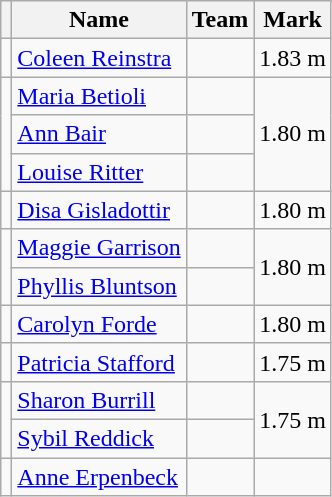<table class=wikitable>
<tr>
<th></th>
<th>Name</th>
<th>Team</th>
<th>Mark</th>
</tr>
<tr>
<td></td>
<td><a href='#'>Coleen Reinstra</a></td>
<td></td>
<td>1.83 m</td>
</tr>
<tr>
<td rowspan=3></td>
<td><a href='#'>Maria Betioli</a></td>
<td></td>
<td rowspan=3>1.80 m</td>
</tr>
<tr>
<td><a href='#'>Ann Bair</a></td>
<td></td>
</tr>
<tr>
<td><a href='#'>Louise Ritter</a></td>
<td></td>
</tr>
<tr>
<td></td>
<td><a href='#'>Disa Gisladottir</a></td>
<td></td>
<td>1.80 m</td>
</tr>
<tr>
<td rowspan=2></td>
<td><a href='#'>Maggie Garrison</a></td>
<td></td>
<td rowspan=2>1.80 m</td>
</tr>
<tr>
<td><a href='#'>Phyllis Bluntson</a></td>
<td></td>
</tr>
<tr>
<td></td>
<td><a href='#'>Carolyn Forde</a></td>
<td></td>
<td>1.80 m</td>
</tr>
<tr>
<td></td>
<td><a href='#'>Patricia Stafford</a></td>
<td></td>
<td>1.75 m</td>
</tr>
<tr>
<td rowspan=2></td>
<td><a href='#'>Sharon Burrill</a></td>
<td></td>
<td rowspan=2>1.75 m</td>
</tr>
<tr>
<td><a href='#'>Sybil Reddick</a></td>
<td></td>
</tr>
<tr>
<td></td>
<td><a href='#'>Anne Erpenbeck</a></td>
<td></td>
<td></td>
</tr>
</table>
